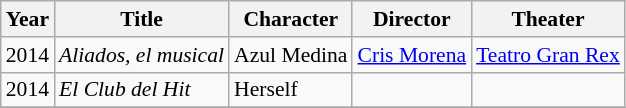<table class="wikitable" style="font-size: 90%;">
<tr>
<th>Year</th>
<th>Title</th>
<th>Character</th>
<th>Director</th>
<th>Theater</th>
</tr>
<tr>
<td>2014</td>
<td><em>Aliados, el musical</em></td>
<td>Azul Medina</td>
<td><a href='#'>Cris Morena</a></td>
<td><a href='#'>Teatro Gran Rex</a></td>
</tr>
<tr>
<td>2014</td>
<td><em>El Club del Hit</em></td>
<td>Herself</td>
<td></td>
<td></td>
</tr>
<tr>
</tr>
</table>
